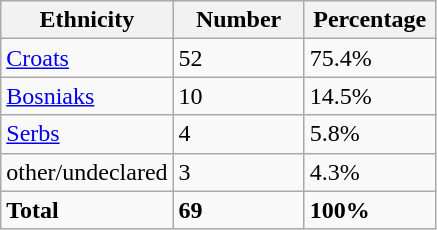<table class="wikitable">
<tr>
<th width="100px">Ethnicity</th>
<th width="80px">Number</th>
<th width="80px">Percentage</th>
</tr>
<tr>
<td><a href='#'>Croats</a></td>
<td>52</td>
<td>75.4%</td>
</tr>
<tr>
<td><a href='#'>Bosniaks</a></td>
<td>10</td>
<td>14.5%</td>
</tr>
<tr>
<td><a href='#'>Serbs</a></td>
<td>4</td>
<td>5.8%</td>
</tr>
<tr>
<td>other/undeclared</td>
<td>3</td>
<td>4.3%</td>
</tr>
<tr>
<td><strong>Total</strong></td>
<td><strong>69</strong></td>
<td><strong>100%</strong></td>
</tr>
</table>
